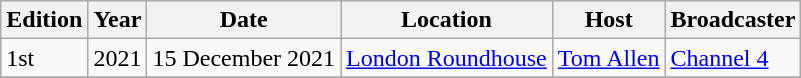<table class="wikitable">
<tr>
<th>Edition</th>
<th>Year</th>
<th>Date</th>
<th>Location</th>
<th>Host</th>
<th>Broadcaster</th>
</tr>
<tr>
<td>1st</td>
<td>2021</td>
<td>15 December 2021</td>
<td><a href='#'>London Roundhouse</a></td>
<td><a href='#'>Tom Allen</a></td>
<td><a href='#'>Channel 4</a></td>
</tr>
<tr>
</tr>
</table>
